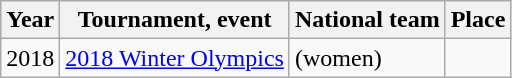<table class="wikitable">
<tr>
<th scope="col">Year</th>
<th scope="col">Tournament, event</th>
<th scope="col">National team</th>
<th scope="col">Place</th>
</tr>
<tr>
<td>2018</td>
<td><a href='#'>2018 Winter Olympics</a></td>
<td> (women)</td>
<td></td>
</tr>
</table>
